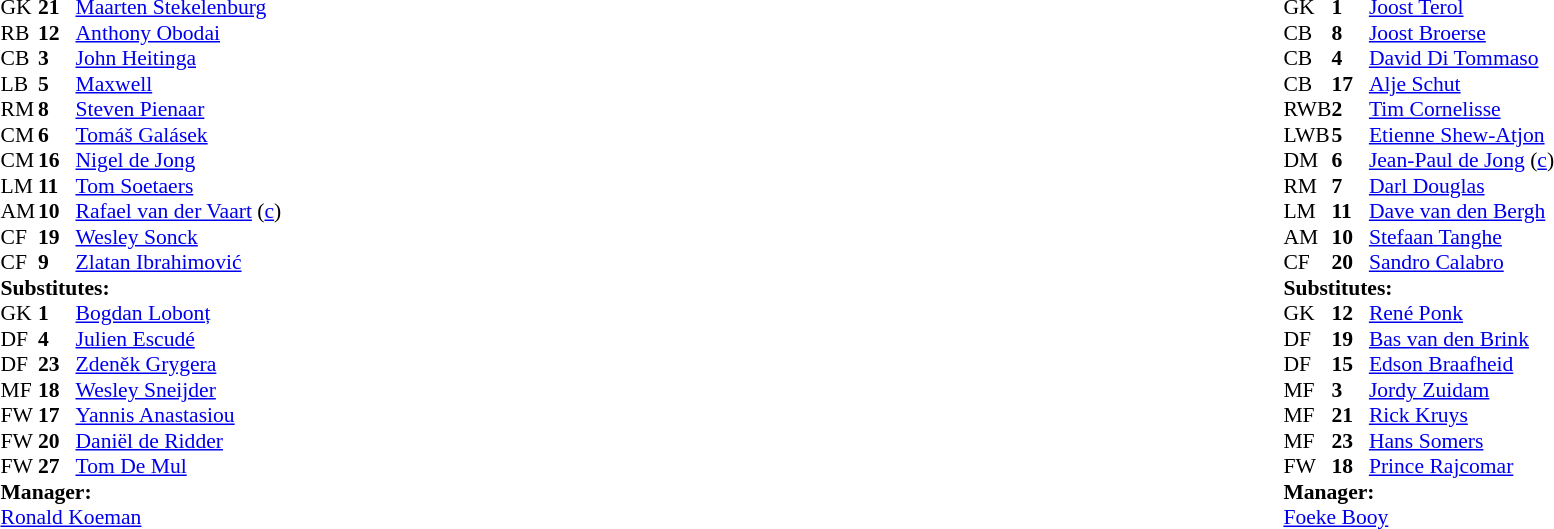<table width="100%">
<tr>
<td valign="top" width="50%"><br><table style="font-size: 90%" cellspacing="0" cellpadding="0">
<tr>
<td colspan="4"></td>
</tr>
<tr>
<th width="25"></th>
<th width="25"></th>
</tr>
<tr>
<td>GK</td>
<td><strong>21</strong></td>
<td> <a href='#'>Maarten Stekelenburg</a></td>
</tr>
<tr>
<td>RB</td>
<td><strong>12</strong></td>
<td> <a href='#'>Anthony Obodai</a></td>
</tr>
<tr>
<td>CB</td>
<td><strong>3</strong></td>
<td> <a href='#'>John Heitinga</a></td>
</tr>
<tr>
<td>LB</td>
<td><strong>5</strong></td>
<td> <a href='#'>Maxwell</a></td>
</tr>
<tr>
<td>RM</td>
<td><strong>8</strong></td>
<td> <a href='#'>Steven Pienaar</a></td>
<td></td>
<td></td>
</tr>
<tr>
<td>CM</td>
<td><strong>6</strong></td>
<td> <a href='#'>Tomáš Galásek</a></td>
</tr>
<tr>
<td>CM</td>
<td><strong>16</strong></td>
<td> <a href='#'>Nigel de Jong</a></td>
</tr>
<tr>
<td>LM</td>
<td><strong>11</strong></td>
<td> <a href='#'>Tom Soetaers</a></td>
<td></td>
</tr>
<tr>
<td>AM</td>
<td><strong>10</strong></td>
<td> <a href='#'>Rafael van der Vaart</a> (<a href='#'>c</a>)</td>
</tr>
<tr>
<td>CF</td>
<td><strong>19</strong></td>
<td> <a href='#'>Wesley Sonck</a></td>
<td></td>
<td></td>
</tr>
<tr>
<td>CF</td>
<td><strong>9</strong></td>
<td> <a href='#'>Zlatan Ibrahimović</a></td>
<td></td>
<td></td>
</tr>
<tr>
<td colspan=4><strong>Substitutes:</strong></td>
</tr>
<tr>
<td>GK</td>
<td><strong>1</strong></td>
<td> <a href='#'>Bogdan Lobonț</a></td>
</tr>
<tr>
<td>DF</td>
<td><strong>4</strong></td>
<td> <a href='#'>Julien Escudé</a></td>
</tr>
<tr>
<td>DF</td>
<td><strong>23</strong></td>
<td> <a href='#'>Zdeněk Grygera</a></td>
<td></td>
<td></td>
</tr>
<tr>
<td>MF</td>
<td><strong>18</strong></td>
<td> <a href='#'>Wesley Sneijder</a></td>
<td></td>
<td></td>
</tr>
<tr>
<td>FW</td>
<td><strong>17</strong></td>
<td> <a href='#'>Yannis Anastasiou</a></td>
</tr>
<tr>
<td>FW</td>
<td><strong>20</strong></td>
<td> <a href='#'>Daniël de Ridder</a></td>
</tr>
<tr>
<td>FW</td>
<td><strong>27</strong></td>
<td> <a href='#'>Tom De Mul</a></td>
<td></td>
<td></td>
</tr>
<tr>
<td colspan=4><strong>Manager:</strong></td>
</tr>
<tr>
<td colspan="4"> <a href='#'>Ronald Koeman</a></td>
</tr>
<tr>
</tr>
</table>
</td>
<td valign="top"></td>
<td valign="top" width="50%"><br><table style="font-size: 90%" cellspacing="0" cellpadding="0" align="center">
<tr>
<td colspan="4"></td>
</tr>
<tr>
<th width="25"></th>
<th width="25"></th>
</tr>
<tr>
<td>GK</td>
<td><strong>1</strong></td>
<td> <a href='#'>Joost Terol</a></td>
</tr>
<tr>
<td>CB</td>
<td><strong>8</strong></td>
<td> <a href='#'>Joost Broerse</a></td>
<td></td>
</tr>
<tr>
<td>CB</td>
<td><strong>4</strong></td>
<td> <a href='#'>David Di Tommaso</a></td>
</tr>
<tr>
<td>CB</td>
<td><strong>17</strong></td>
<td> <a href='#'>Alje Schut</a></td>
</tr>
<tr>
<td>RWB</td>
<td><strong>2</strong></td>
<td> <a href='#'>Tim Cornelisse</a></td>
</tr>
<tr>
<td>LWB</td>
<td><strong>5</strong></td>
<td> <a href='#'>Etienne Shew-Atjon</a></td>
<td></td>
<td></td>
</tr>
<tr>
<td>DM</td>
<td><strong>6</strong></td>
<td> <a href='#'>Jean-Paul de Jong</a> (<a href='#'>c</a>)</td>
<td></td>
<td></td>
</tr>
<tr>
<td>RM</td>
<td><strong>7</strong></td>
<td> <a href='#'>Darl Douglas</a></td>
</tr>
<tr>
<td>LM</td>
<td><strong>11</strong></td>
<td> <a href='#'>Dave van den Bergh</a></td>
</tr>
<tr>
<td>AM</td>
<td><strong>10</strong></td>
<td> <a href='#'>Stefaan Tanghe</a></td>
</tr>
<tr>
<td>CF</td>
<td><strong>20</strong></td>
<td> <a href='#'>Sandro Calabro</a></td>
<td></td>
<td></td>
</tr>
<tr>
<td colspan=4><strong>Substitutes:</strong></td>
</tr>
<tr>
<td>GK</td>
<td><strong>12</strong></td>
<td> <a href='#'>René Ponk</a></td>
</tr>
<tr>
<td>DF</td>
<td><strong>19</strong></td>
<td> <a href='#'>Bas van den Brink</a></td>
</tr>
<tr>
<td>DF</td>
<td><strong>15</strong></td>
<td> <a href='#'>Edson Braafheid</a></td>
<td></td>
<td></td>
</tr>
<tr>
<td>MF</td>
<td><strong>3</strong></td>
<td> <a href='#'>Jordy Zuidam</a></td>
</tr>
<tr>
<td>MF</td>
<td><strong>21</strong></td>
<td> <a href='#'>Rick Kruys</a></td>
</tr>
<tr>
<td>MF</td>
<td><strong>23</strong></td>
<td> <a href='#'>Hans Somers</a></td>
<td></td>
<td></td>
</tr>
<tr>
<td>FW</td>
<td><strong>18</strong></td>
<td> <a href='#'>Prince Rajcomar</a></td>
<td></td>
<td></td>
</tr>
<tr>
<td colspan=4><strong>Manager:</strong></td>
</tr>
<tr>
<td colspan="4"> <a href='#'>Foeke Booy</a></td>
</tr>
<tr>
</tr>
</table>
</td>
</tr>
</table>
